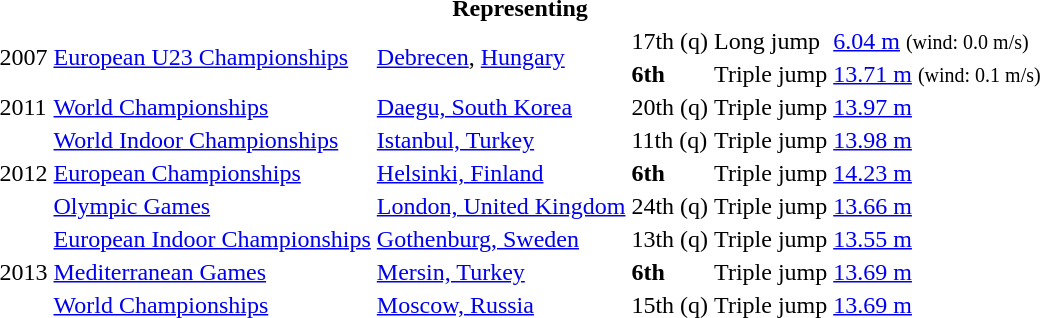<table>
<tr>
<th colspan="6">Representing </th>
</tr>
<tr>
<td rowspan=2>2007</td>
<td rowspan=2><a href='#'>European U23 Championships</a></td>
<td rowspan=2><a href='#'>Debrecen</a>, <a href='#'>Hungary</a></td>
<td>17th (q)</td>
<td>Long jump</td>
<td><a href='#'>6.04 m</a> <small>(wind: 0.0 m/s)</small></td>
</tr>
<tr>
<td><strong>6th</strong></td>
<td>Triple jump</td>
<td><a href='#'>13.71 m</a> <small>(wind: 0.1 m/s)</small></td>
</tr>
<tr>
<td>2011</td>
<td><a href='#'>World Championships</a></td>
<td><a href='#'>Daegu, South Korea</a></td>
<td>20th (q)</td>
<td>Triple jump</td>
<td><a href='#'>13.97 m</a></td>
</tr>
<tr>
<td rowspan=3>2012</td>
<td><a href='#'>World Indoor Championships</a></td>
<td><a href='#'>Istanbul, Turkey</a></td>
<td>11th (q)</td>
<td>Triple jump</td>
<td><a href='#'>13.98 m</a></td>
</tr>
<tr>
<td><a href='#'>European Championships</a></td>
<td><a href='#'>Helsinki, Finland</a></td>
<td><strong>6th</strong></td>
<td>Triple jump</td>
<td><a href='#'>14.23 m</a></td>
</tr>
<tr>
<td><a href='#'>Olympic Games</a></td>
<td><a href='#'>London, United Kingdom</a></td>
<td>24th (q)</td>
<td>Triple jump</td>
<td><a href='#'>13.66 m</a></td>
</tr>
<tr>
<td rowspan=3>2013</td>
<td><a href='#'>European Indoor Championships</a></td>
<td><a href='#'>Gothenburg, Sweden</a></td>
<td>13th (q)</td>
<td>Triple jump</td>
<td><a href='#'>13.55 m</a></td>
</tr>
<tr>
<td><a href='#'>Mediterranean Games</a></td>
<td><a href='#'>Mersin, Turkey</a></td>
<td><strong>6th</strong></td>
<td>Triple jump</td>
<td><a href='#'>13.69 m</a></td>
</tr>
<tr>
<td><a href='#'>World Championships</a></td>
<td><a href='#'>Moscow, Russia</a></td>
<td>15th (q)</td>
<td>Triple jump</td>
<td><a href='#'>13.69 m</a></td>
</tr>
</table>
